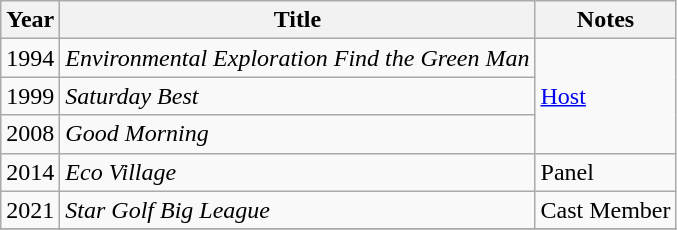<table class="wikitable">
<tr>
<th>Year</th>
<th>Title</th>
<th>Notes</th>
</tr>
<tr>
<td>1994</td>
<td><em>Environmental Exploration Find the Green Man</em></td>
<td rowspan="3"><a href='#'>Host</a></td>
</tr>
<tr>
<td>1999</td>
<td><em>Saturday Best</em></td>
</tr>
<tr>
<td>2008</td>
<td><em>Good Morning</em></td>
</tr>
<tr>
<td>2014</td>
<td> <em>Eco Village</em></td>
<td>Panel</td>
</tr>
<tr>
<td>2021</td>
<td><em>Star Golf Big League</em></td>
<td>Cast Member </td>
</tr>
<tr>
</tr>
</table>
